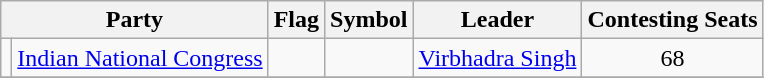<table class="wikitable" style="text-align:center">
<tr>
<th colspan="2">Party</th>
<th>Flag</th>
<th>Symbol</th>
<th>Leader</th>
<th>Contesting Seats</th>
</tr>
<tr>
<td></td>
<td><a href='#'>Indian National Congress</a></td>
<td></td>
<td></td>
<td><a href='#'>Virbhadra Singh</a></td>
<td>68</td>
</tr>
<tr>
</tr>
</table>
